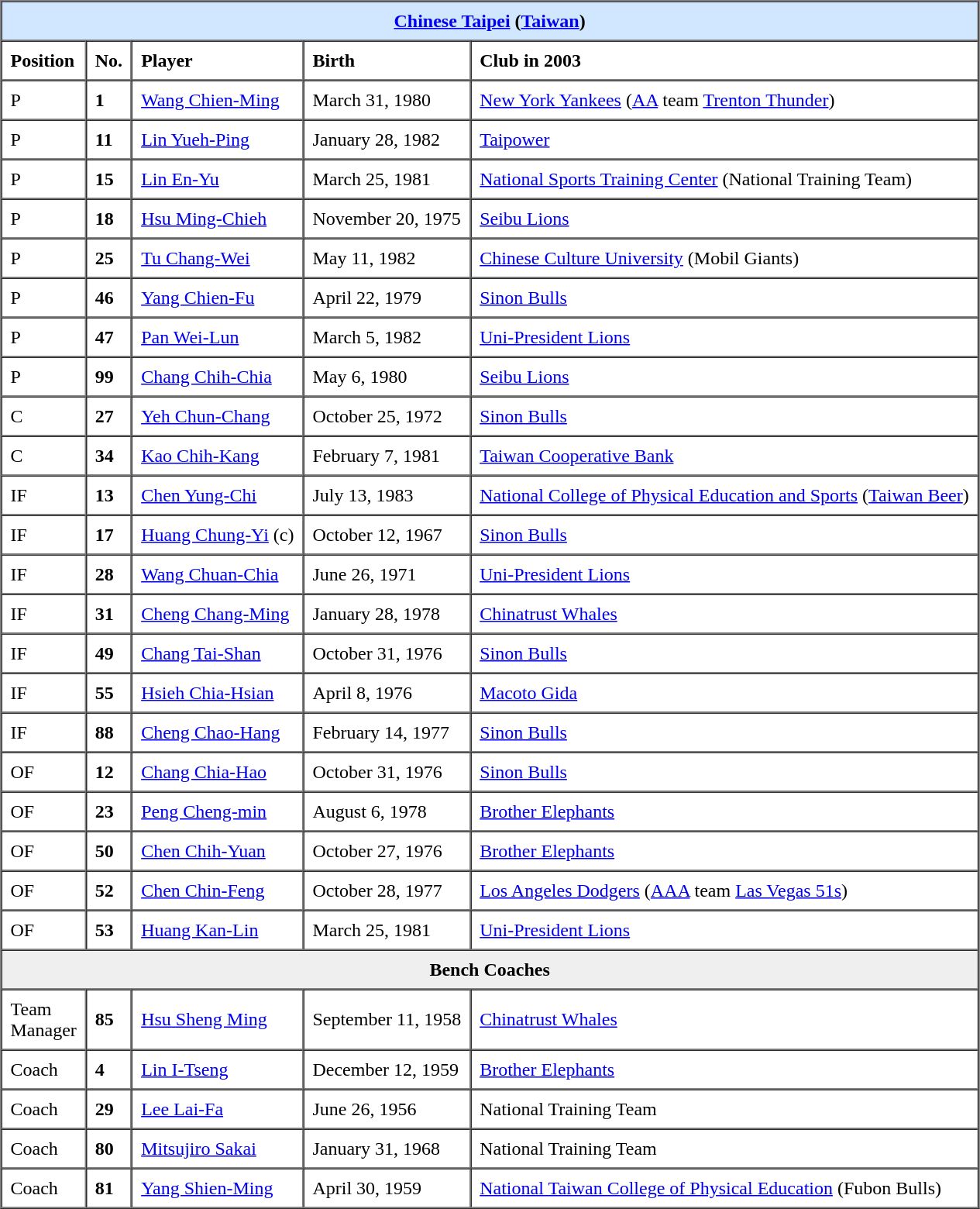<table border=1 cellpadding=7 cellspacing=0>
<tr>
<th colspan=5 bgcolor=#d0e7ff><a href='#'>Chinese Taipei</a> (<a href='#'>Taiwan</a>)</th>
</tr>
<tr>
<td><strong>Position</strong></td>
<td><strong>No.</strong></td>
<td><strong>Player</strong></td>
<td><strong>Birth</strong></td>
<td><strong>Club in 2003</strong></td>
</tr>
<tr>
<td>P</td>
<td><strong>1</strong></td>
<td><a href='#'>Wang Chien-Ming</a></td>
<td>March 31, 1980</td>
<td><a href='#'>New York Yankees</a> (<a href='#'>AA</a> team <a href='#'>Trenton Thunder</a>)</td>
</tr>
<tr>
<td>P</td>
<td><strong>11</strong></td>
<td><a href='#'>Lin Yueh-Ping</a></td>
<td>January 28, 1982</td>
<td><a href='#'>Taipower</a></td>
</tr>
<tr>
<td>P</td>
<td><strong>15</strong></td>
<td><a href='#'>Lin En-Yu</a></td>
<td>March 25, 1981</td>
<td><a href='#'>National Sports Training Center</a> (National Training Team)</td>
</tr>
<tr>
<td>P</td>
<td><strong>18</strong></td>
<td><a href='#'>Hsu Ming-Chieh</a></td>
<td>November 20, 1975</td>
<td><a href='#'>Seibu Lions</a></td>
</tr>
<tr>
<td>P</td>
<td><strong>25</strong></td>
<td><a href='#'>Tu Chang-Wei</a></td>
<td>May 11, 1982</td>
<td><a href='#'>Chinese Culture University</a> (Mobil Giants)</td>
</tr>
<tr>
<td>P</td>
<td><strong>46</strong></td>
<td><a href='#'>Yang Chien-Fu</a></td>
<td>April 22, 1979</td>
<td><a href='#'>Sinon Bulls</a></td>
</tr>
<tr>
<td>P</td>
<td><strong>47</strong></td>
<td><a href='#'>Pan Wei-Lun</a></td>
<td>March 5, 1982</td>
<td><a href='#'>Uni-President Lions</a></td>
</tr>
<tr>
<td>P</td>
<td><strong>99</strong></td>
<td><a href='#'>Chang Chih-Chia</a></td>
<td>May 6, 1980</td>
<td><a href='#'>Seibu Lions</a></td>
</tr>
<tr>
<td>C</td>
<td><strong>27</strong></td>
<td><a href='#'>Yeh Chun-Chang</a></td>
<td>October 25, 1972</td>
<td><a href='#'>Sinon Bulls</a></td>
</tr>
<tr>
<td>C</td>
<td><strong>34</strong></td>
<td><a href='#'>Kao Chih-Kang</a></td>
<td>February 7, 1981</td>
<td><a href='#'>Taiwan Cooperative Bank</a></td>
</tr>
<tr>
<td>IF</td>
<td><strong>13</strong></td>
<td><a href='#'>Chen Yung-Chi</a></td>
<td>July 13, 1983</td>
<td><a href='#'>National College of Physical Education and Sports</a>  (<a href='#'>Taiwan Beer</a>)</td>
</tr>
<tr>
<td>IF</td>
<td><strong>17</strong></td>
<td><a href='#'>Huang Chung-Yi</a> (c)</td>
<td>October 12, 1967</td>
<td><a href='#'>Sinon Bulls</a></td>
</tr>
<tr>
<td>IF</td>
<td><strong>28</strong></td>
<td><a href='#'>Wang Chuan-Chia</a></td>
<td>June 26, 1971</td>
<td><a href='#'>Uni-President Lions</a></td>
</tr>
<tr>
<td>IF</td>
<td><strong>31</strong></td>
<td><a href='#'>Cheng Chang-Ming</a></td>
<td>January 28, 1978</td>
<td><a href='#'>Chinatrust Whales</a></td>
</tr>
<tr>
<td>IF</td>
<td><strong>49</strong></td>
<td><a href='#'>Chang Tai-Shan</a></td>
<td>October 31, 1976</td>
<td><a href='#'>Sinon Bulls</a></td>
</tr>
<tr>
<td>IF</td>
<td><strong>55</strong></td>
<td><a href='#'>Hsieh Chia-Hsian</a></td>
<td>April 8, 1976</td>
<td><a href='#'>Macoto Gida</a></td>
</tr>
<tr>
<td>IF</td>
<td><strong>88</strong></td>
<td><a href='#'>Cheng Chao-Hang</a></td>
<td>February 14, 1977</td>
<td><a href='#'>Sinon Bulls</a></td>
</tr>
<tr>
<td>OF</td>
<td><strong>12</strong></td>
<td><a href='#'>Chang Chia-Hao</a></td>
<td>October 31, 1976</td>
<td><a href='#'>Sinon Bulls</a></td>
</tr>
<tr>
<td>OF</td>
<td><strong>23</strong></td>
<td><a href='#'>Peng Cheng-min</a></td>
<td>August 6, 1978</td>
<td><a href='#'>Brother Elephants</a></td>
</tr>
<tr>
<td>OF</td>
<td><strong>50</strong></td>
<td><a href='#'>Chen Chih-Yuan</a></td>
<td>October 27, 1976</td>
<td><a href='#'>Brother Elephants</a></td>
</tr>
<tr>
<td>OF</td>
<td><strong>52</strong></td>
<td><a href='#'>Chen Chin-Feng</a></td>
<td>October 28, 1977</td>
<td><a href='#'>Los Angeles Dodgers</a> (<a href='#'>AAA</a> team <a href='#'>Las Vegas 51s</a>)</td>
</tr>
<tr>
<td>OF</td>
<td><strong>53</strong></td>
<td><a href='#'>Huang Kan-Lin</a></td>
<td>March 25, 1981</td>
<td><a href='#'>Uni-President Lions</a></td>
</tr>
<tr>
<th colspan=5 bgcolor=#efefef><strong>Bench Coaches</strong></th>
</tr>
<tr>
<td>Team<br> Manager</td>
<td><strong>85</strong></td>
<td><a href='#'>Hsu Sheng Ming</a></td>
<td>September 11, 1958</td>
<td><a href='#'>Chinatrust Whales</a></td>
</tr>
<tr>
<td>Coach</td>
<td><strong>4</strong></td>
<td><a href='#'>Lin I-Tseng</a></td>
<td>December 12, 1959</td>
<td><a href='#'>Brother Elephants</a></td>
</tr>
<tr>
<td>Coach</td>
<td><strong>29</strong></td>
<td><a href='#'>Lee Lai-Fa</a></td>
<td>June 26, 1956</td>
<td>National Training Team</td>
</tr>
<tr>
<td>Coach</td>
<td><strong>80</strong></td>
<td><a href='#'>Mitsujiro Sakai</a></td>
<td>January 31, 1968</td>
<td>National Training Team</td>
</tr>
<tr>
<td>Coach</td>
<td><strong>81</strong></td>
<td><a href='#'>Yang Shien-Ming</a></td>
<td>April 30, 1959</td>
<td><a href='#'>National Taiwan College of Physical Education</a> (Fubon Bulls)</td>
</tr>
</table>
